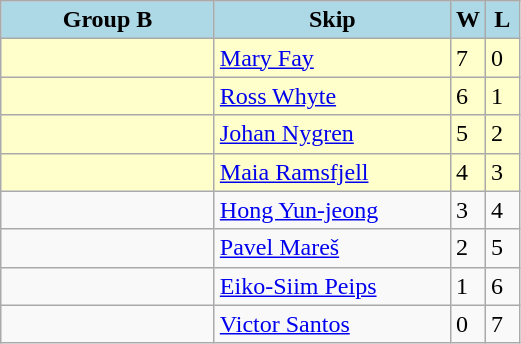<table class="wikitable">
<tr>
<th style="background: #ADD8E6;" width=135>Group B</th>
<th style="background: #ADD8E6;" width=150>Skip</th>
<th style="background: #ADD8E6;" width=15>W</th>
<th style="background: #ADD8E6;" width=15>L</th>
</tr>
<tr bgcolor=#ffffcc>
<td></td>
<td><a href='#'>Mary Fay</a></td>
<td>7</td>
<td>0</td>
</tr>
<tr bgcolor=#ffffcc>
<td></td>
<td><a href='#'>Ross Whyte</a></td>
<td>6</td>
<td>1</td>
</tr>
<tr bgcolor=#ffffcc>
<td></td>
<td><a href='#'>Johan Nygren</a></td>
<td>5</td>
<td>2</td>
</tr>
<tr bgcolor=#ffffcc>
<td></td>
<td><a href='#'>Maia Ramsfjell</a></td>
<td>4</td>
<td>3</td>
</tr>
<tr>
<td></td>
<td><a href='#'>Hong Yun-jeong</a></td>
<td>3</td>
<td>4</td>
</tr>
<tr>
<td></td>
<td><a href='#'>Pavel Mareš</a></td>
<td>2</td>
<td>5</td>
</tr>
<tr>
<td></td>
<td><a href='#'>Eiko-Siim Peips</a></td>
<td>1</td>
<td>6</td>
</tr>
<tr>
<td></td>
<td><a href='#'>Victor Santos</a></td>
<td>0</td>
<td>7</td>
</tr>
</table>
